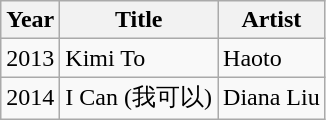<table class="wikitable">
<tr>
<th>Year</th>
<th>Title</th>
<th>Artist</th>
</tr>
<tr>
<td>2013</td>
<td>Kimi To</td>
<td>Haoto</td>
</tr>
<tr>
<td>2014</td>
<td>I Can (我可以)</td>
<td>Diana Liu</td>
</tr>
</table>
